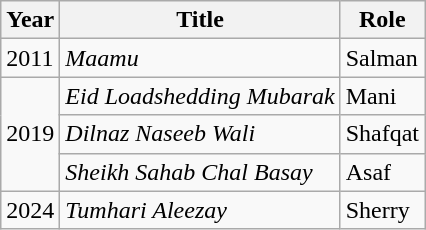<table class="wikitable sortable plainrowheaders">
<tr style="text-align:center;">
<th scope="col">Year</th>
<th scope="col">Title</th>
<th scope="col">Role</th>
</tr>
<tr>
<td>2011</td>
<td><em>Maamu</em></td>
<td>Salman</td>
</tr>
<tr>
<td rowspan="3">2019</td>
<td><em>Eid Loadshedding Mubarak</em></td>
<td>Mani</td>
</tr>
<tr>
<td><em>Dilnaz Naseeb Wali</em></td>
<td>Shafqat</td>
</tr>
<tr>
<td><em>Sheikh Sahab Chal Basay</em></td>
<td>Asaf</td>
</tr>
<tr>
<td>2024</td>
<td><em>Tumhari Aleezay</em></td>
<td>Sherry</td>
</tr>
</table>
